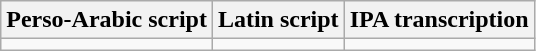<table class="wikitable">
<tr>
<th>Perso-Arabic script</th>
<th>Latin script</th>
<th>IPA transcription</th>
</tr>
<tr style="vertical-align:top;white-space:nowrap;">
<td></td>
<td></td>
<td></td>
</tr>
</table>
